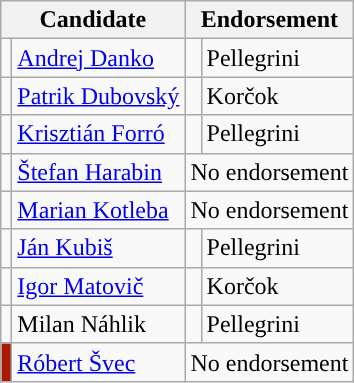<table class="wikitable">
<tr>
<th colspan="2">Candidate</th>
<th colspan="2">Endorsement</th>
</tr>
<tr>
<td style="background-color: "></td>
<td><a href='#'>Andrej Danko</a></td>
<td style="background-color: "></td>
<td>Pellegrini</td>
</tr>
<tr>
<td style="background-color: "></td>
<td><a href='#'>Patrik Dubovský</a></td>
<td style="background-color: "></td>
<td>Korčok</td>
</tr>
<tr>
<td style="background-color: "></td>
<td><a href='#'>Krisztián Forró</a></td>
<td style="background-color: "></td>
<td>Pellegrini</td>
</tr>
<tr>
<td style="background-color: "></td>
<td><a href='#'>Štefan Harabin</a></td>
<td colspan="2">No endorsement</td>
</tr>
<tr>
<td style="background-color: "></td>
<td><a href='#'>Marian Kotleba</a></td>
<td colspan="2">No endorsement</td>
</tr>
<tr>
<td style="background-color: "></td>
<td><a href='#'>Ján Kubiš</a></td>
<td style="background-color: "></td>
<td>Pellegrini</td>
</tr>
<tr>
<td style="background-color: "></td>
<td><a href='#'>Igor Matovič</a></td>
<td style="background-color: "></td>
<td>Korčok</td>
</tr>
<tr>
<td style="background-color: "></td>
<td>Milan Náhlik</td>
<td style="background-color: "></td>
<td>Pellegrini</td>
</tr>
<tr>
<td style="background-color: #AA1801;"></td>
<td><a href='#'>Róbert Švec</a></td>
<td colspan="2">No endorsement</td>
</tr>
</table>
